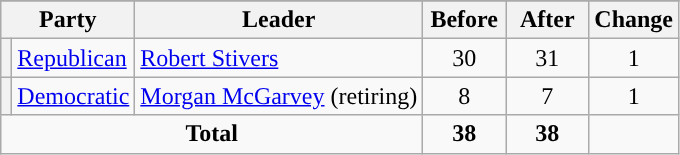<table class="wikitable" style="text-align:center;">
<tr>
</tr>
<tr>
<th colspan=2>Party</th>
<th>Leader</th>
<th style="width:3em">Before</th>
<th style="width:3em">After</th>
<th style="width:3em">Change</th>
</tr>
<tr>
<th style="background-color:"></th>
<td style="text-align:left;"><a href='#'>Republican</a></td>
<td style="text-align:left;"><a href='#'>Robert Stivers</a></td>
<td>30</td>
<td>31</td>
<td> 1</td>
</tr>
<tr>
<th style="background-color:"></th>
<td style="text-align:left;"><a href='#'>Democratic</a></td>
<td style="text-align:left;"><a href='#'>Morgan McGarvey</a> (retiring)</td>
<td>8</td>
<td>7</td>
<td> 1</td>
</tr>
<tr>
<td colspan=3><strong>Total</strong></td>
<td><strong>38</strong></td>
<td><strong>38</strong></td>
<td></td>
</tr>
</table>
